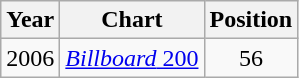<table class="wikitable">
<tr>
<th>Year</th>
<th>Chart</th>
<th>Position</th>
</tr>
<tr>
<td>2006</td>
<td><a href='#'><em>Billboard</em> 200</a></td>
<td align="center">56</td>
</tr>
</table>
